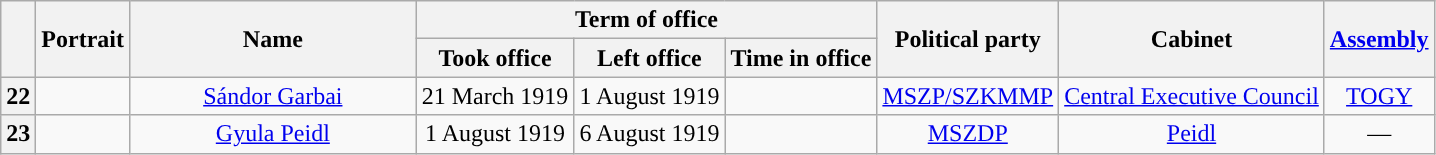<table class="wikitable" style="text-align:center;">
<tr>
<th rowspan=2></th>
<th rowspan=2>Portrait</th>
<th width=20% rowspan=2>Name<br></th>
<th colspan=3>Term of office</th>
<th rowspan=2>Political party</th>
<th rowspan=2>Cabinet</th>
<th rowspan=2><a href='#'>Assembly</a><br></th>
</tr>
<tr>
<th>Took office</th>
<th>Left office</th>
<th>Time in office</th>
</tr>
<tr>
<th style="background:">22</th>
<td></td>
<td><a href='#'>Sándor Garbai</a><br></td>
<td>21 March 1919</td>
<td>1 August 1919</td>
<td></td>
<td><a href='#'>MSZP/SZKMMP</a></td>
<td><a href='#'>Central Executive Council</a><br></td>
<td><a href='#'>TOGY </a></td>
</tr>
<tr>
<th style="background:">23</th>
<td></td>
<td><a href='#'>Gyula Peidl</a><br></td>
<td>1 August 1919</td>
<td>6 August 1919<br></td>
<td></td>
<td><a href='#'>MSZDP</a></td>
<td><a href='#'>Peidl</a><br></td>
<td>—</td>
</tr>
</table>
